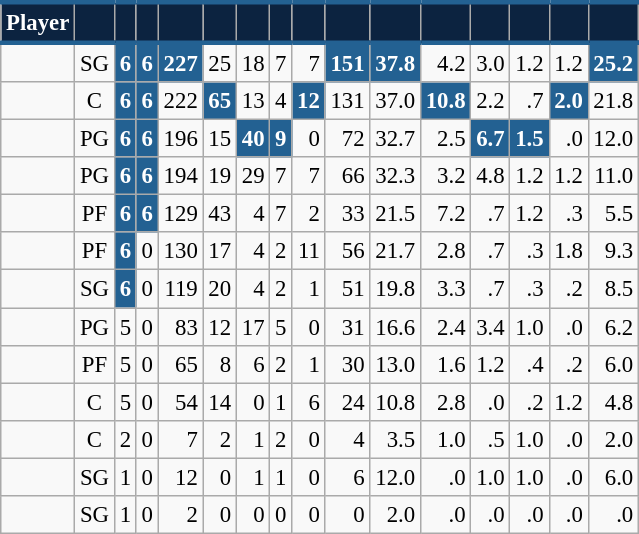<table class="wikitable sortable" style="font-size: 95%; text-align:right;">
<tr>
<th style="background:#0C2340; color:#FFFFFF; border-top:#236192 3px solid; border-bottom:#236192 3px solid;">Player</th>
<th style="background:#0C2340; color:#FFFFFF; border-top:#236192 3px solid; border-bottom:#236192 3px solid;"></th>
<th style="background:#0C2340; color:#FFFFFF; border-top:#236192 3px solid; border-bottom:#236192 3px solid;"></th>
<th style="background:#0C2340; color:#FFFFFF; border-top:#236192 3px solid; border-bottom:#236192 3px solid;"></th>
<th style="background:#0C2340; color:#FFFFFF; border-top:#236192 3px solid; border-bottom:#236192 3px solid;"></th>
<th style="background:#0C2340; color:#FFFFFF; border-top:#236192 3px solid; border-bottom:#236192 3px solid;"></th>
<th style="background:#0C2340; color:#FFFFFF; border-top:#236192 3px solid; border-bottom:#236192 3px solid;"></th>
<th style="background:#0C2340; color:#FFFFFF; border-top:#236192 3px solid; border-bottom:#236192 3px solid;"></th>
<th style="background:#0C2340; color:#FFFFFF; border-top:#236192 3px solid; border-bottom:#236192 3px solid;"></th>
<th style="background:#0C2340; color:#FFFFFF; border-top:#236192 3px solid; border-bottom:#236192 3px solid;"></th>
<th style="background:#0C2340; color:#FFFFFF; border-top:#236192 3px solid; border-bottom:#236192 3px solid;"></th>
<th style="background:#0C2340; color:#FFFFFF; border-top:#236192 3px solid; border-bottom:#236192 3px solid;"></th>
<th style="background:#0C2340; color:#FFFFFF; border-top:#236192 3px solid; border-bottom:#236192 3px solid;"></th>
<th style="background:#0C2340; color:#FFFFFF; border-top:#236192 3px solid; border-bottom:#236192 3px solid;"></th>
<th style="background:#0C2340; color:#FFFFFF; border-top:#236192 3px solid; border-bottom:#236192 3px solid;"></th>
<th style="background:#0C2340; color:#FFFFFF; border-top:#236192 3px solid; border-bottom:#236192 3px solid;"></th>
</tr>
<tr>
<td style="text-align:left;"></td>
<td style="text-align:center;">SG</td>
<td style="background:#236192; color:#FFFFFF;"><strong>6</strong></td>
<td style="background:#236192; color:#FFFFFF;"><strong>6</strong></td>
<td style="background:#236192; color:#FFFFFF;"><strong>227</strong></td>
<td>25</td>
<td>18</td>
<td>7</td>
<td>7</td>
<td style="background:#236192; color:#FFFFFF;"><strong>151</strong></td>
<td style="background:#236192; color:#FFFFFF;"><strong>37.8</strong></td>
<td>4.2</td>
<td>3.0</td>
<td>1.2</td>
<td>1.2</td>
<td style="background:#236192; color:#FFFFFF;"><strong>25.2</strong></td>
</tr>
<tr>
<td style="text-align:left;"></td>
<td style="text-align:center;">C</td>
<td style="background:#236192; color:#FFFFFF;"><strong>6</strong></td>
<td style="background:#236192; color:#FFFFFF;"><strong>6</strong></td>
<td>222</td>
<td style="background:#236192; color:#FFFFFF;"><strong>65</strong></td>
<td>13</td>
<td>4</td>
<td style="background:#236192; color:#FFFFFF;"><strong>12</strong></td>
<td>131</td>
<td>37.0</td>
<td style="background:#236192; color:#FFFFFF;"><strong>10.8</strong></td>
<td>2.2</td>
<td>.7</td>
<td style="background:#236192; color:#FFFFFF;"><strong>2.0</strong></td>
<td>21.8</td>
</tr>
<tr>
<td style="text-align:left;"></td>
<td style="text-align:center;">PG</td>
<td style="background:#236192; color:#FFFFFF;"><strong>6</strong></td>
<td style="background:#236192; color:#FFFFFF;"><strong>6</strong></td>
<td>196</td>
<td>15</td>
<td style="background:#236192; color:#FFFFFF;"><strong>40</strong></td>
<td style="background:#236192; color:#FFFFFF;"><strong>9</strong></td>
<td>0</td>
<td>72</td>
<td>32.7</td>
<td>2.5</td>
<td style="background:#236192; color:#FFFFFF;"><strong>6.7</strong></td>
<td style="background:#236192; color:#FFFFFF;"><strong>1.5</strong></td>
<td>.0</td>
<td>12.0</td>
</tr>
<tr>
<td style="text-align:left;"></td>
<td style="text-align:center;">PG</td>
<td style="background:#236192; color:#FFFFFF;"><strong>6</strong></td>
<td style="background:#236192; color:#FFFFFF;"><strong>6</strong></td>
<td>194</td>
<td>19</td>
<td>29</td>
<td>7</td>
<td>7</td>
<td>66</td>
<td>32.3</td>
<td>3.2</td>
<td>4.8</td>
<td>1.2</td>
<td>1.2</td>
<td>11.0</td>
</tr>
<tr>
<td style="text-align:left;"></td>
<td style="text-align:center;">PF</td>
<td style="background:#236192; color:#FFFFFF;"><strong>6</strong></td>
<td style="background:#236192; color:#FFFFFF;"><strong>6</strong></td>
<td>129</td>
<td>43</td>
<td>4</td>
<td>7</td>
<td>2</td>
<td>33</td>
<td>21.5</td>
<td>7.2</td>
<td>.7</td>
<td>1.2</td>
<td>.3</td>
<td>5.5</td>
</tr>
<tr>
<td style="text-align:left;"></td>
<td style="text-align:center;">PF</td>
<td style="background:#236192; color:#FFFFFF;"><strong>6</strong></td>
<td>0</td>
<td>130</td>
<td>17</td>
<td>4</td>
<td>2</td>
<td>11</td>
<td>56</td>
<td>21.7</td>
<td>2.8</td>
<td>.7</td>
<td>.3</td>
<td>1.8</td>
<td>9.3</td>
</tr>
<tr>
<td style="text-align:left;"></td>
<td style="text-align:center;">SG</td>
<td style="background:#236192; color:#FFFFFF;"><strong>6</strong></td>
<td>0</td>
<td>119</td>
<td>20</td>
<td>4</td>
<td>2</td>
<td>1</td>
<td>51</td>
<td>19.8</td>
<td>3.3</td>
<td>.7</td>
<td>.3</td>
<td>.2</td>
<td>8.5</td>
</tr>
<tr>
<td style="text-align:left;"></td>
<td style="text-align:center;">PG</td>
<td>5</td>
<td>0</td>
<td>83</td>
<td>12</td>
<td>17</td>
<td>5</td>
<td>0</td>
<td>31</td>
<td>16.6</td>
<td>2.4</td>
<td>3.4</td>
<td>1.0</td>
<td>.0</td>
<td>6.2</td>
</tr>
<tr>
<td style="text-align:left;"></td>
<td style="text-align:center;">PF</td>
<td>5</td>
<td>0</td>
<td>65</td>
<td>8</td>
<td>6</td>
<td>2</td>
<td>1</td>
<td>30</td>
<td>13.0</td>
<td>1.6</td>
<td>1.2</td>
<td>.4</td>
<td>.2</td>
<td>6.0</td>
</tr>
<tr>
<td style="text-align:left;"></td>
<td style="text-align:center;">C</td>
<td>5</td>
<td>0</td>
<td>54</td>
<td>14</td>
<td>0</td>
<td>1</td>
<td>6</td>
<td>24</td>
<td>10.8</td>
<td>2.8</td>
<td>.0</td>
<td>.2</td>
<td>1.2</td>
<td>4.8</td>
</tr>
<tr>
<td style="text-align:left;"></td>
<td style="text-align:center;">C</td>
<td>2</td>
<td>0</td>
<td>7</td>
<td>2</td>
<td>1</td>
<td>2</td>
<td>0</td>
<td>4</td>
<td>3.5</td>
<td>1.0</td>
<td>.5</td>
<td>1.0</td>
<td>.0</td>
<td>2.0</td>
</tr>
<tr>
<td style="text-align:left;"></td>
<td style="text-align:center;">SG</td>
<td>1</td>
<td>0</td>
<td>12</td>
<td>0</td>
<td>1</td>
<td>1</td>
<td>0</td>
<td>6</td>
<td>12.0</td>
<td>.0</td>
<td>1.0</td>
<td>1.0</td>
<td>.0</td>
<td>6.0</td>
</tr>
<tr>
<td style="text-align:left;"></td>
<td style="text-align:center;">SG</td>
<td>1</td>
<td>0</td>
<td>2</td>
<td>0</td>
<td>0</td>
<td>0</td>
<td>0</td>
<td>0</td>
<td>2.0</td>
<td>.0</td>
<td>.0</td>
<td>.0</td>
<td>.0</td>
<td>.0</td>
</tr>
</table>
